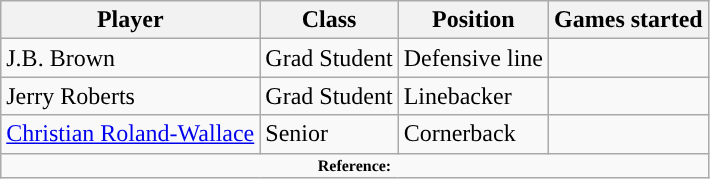<table class="wikitable">
<tr>
<th style="text-align:center; ">Player</th>
<th style="text-align:center; ">Class</th>
<th style="text-align:center; ">Position</th>
<th style="text-align:center; ">Games started</th>
</tr>
<tr>
<td>J.B. Brown</td>
<td>Grad Student</td>
<td>Defensive line</td>
<td></td>
</tr>
<tr>
<td>Jerry Roberts</td>
<td>Grad Student</td>
<td>Linebacker</td>
<td></td>
</tr>
<tr>
<td><a href='#'>Christian Roland-Wallace</a></td>
<td>Senior</td>
<td>Cornerback</td>
<td></td>
</tr>
<tr>
<td colspan="4"  style="font-size:8pt; text-align:center;"><strong>Reference:</strong></td>
</tr>
</table>
